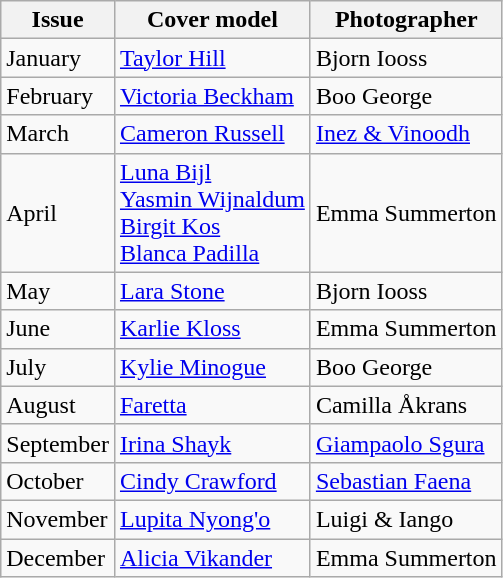<table class="wikitable">
<tr>
<th>Issue</th>
<th>Cover model</th>
<th>Photographer</th>
</tr>
<tr>
<td>January</td>
<td><a href='#'>Taylor Hill</a></td>
<td>Bjorn Iooss</td>
</tr>
<tr>
<td>February</td>
<td><a href='#'>Victoria Beckham</a></td>
<td>Boo George</td>
</tr>
<tr>
<td>March</td>
<td><a href='#'>Cameron Russell</a></td>
<td><a href='#'>Inez & Vinoodh</a></td>
</tr>
<tr>
<td>April</td>
<td><a href='#'>Luna Bijl</a><br><a href='#'>Yasmin Wijnaldum</a><br><a href='#'>Birgit Kos</a><br><a href='#'>Blanca Padilla</a></td>
<td>Emma Summerton</td>
</tr>
<tr>
<td>May</td>
<td><a href='#'>Lara Stone</a></td>
<td>Bjorn Iooss</td>
</tr>
<tr>
<td>June</td>
<td><a href='#'>Karlie Kloss</a></td>
<td>Emma Summerton</td>
</tr>
<tr>
<td>July</td>
<td><a href='#'>Kylie Minogue</a></td>
<td>Boo George</td>
</tr>
<tr>
<td>August</td>
<td><a href='#'>Faretta</a></td>
<td>Camilla Åkrans</td>
</tr>
<tr>
<td>September</td>
<td><a href='#'>Irina Shayk</a></td>
<td><a href='#'>Giampaolo Sgura</a></td>
</tr>
<tr>
<td>October</td>
<td><a href='#'>Cindy Crawford</a></td>
<td><a href='#'>Sebastian Faena</a></td>
</tr>
<tr>
<td>November</td>
<td><a href='#'>Lupita Nyong'o</a></td>
<td>Luigi & Iango</td>
</tr>
<tr>
<td>December</td>
<td><a href='#'>Alicia Vikander</a></td>
<td>Emma Summerton</td>
</tr>
</table>
